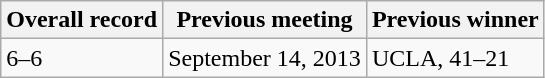<table class="wikitable">
<tr>
<th>Overall record</th>
<th>Previous meeting</th>
<th>Previous winner</th>
</tr>
<tr>
<td>6–6</td>
<td>September 14, 2013</td>
<td>UCLA, 41–21</td>
</tr>
</table>
